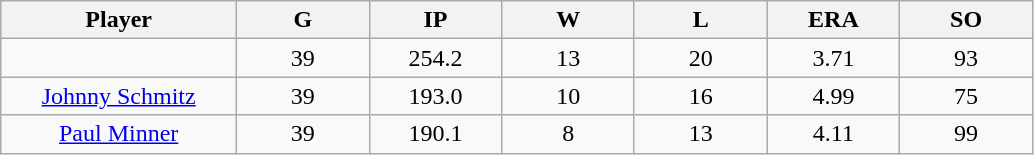<table class="wikitable sortable">
<tr>
<th bgcolor="#DDDDFF" width="16%">Player</th>
<th bgcolor="#DDDDFF" width="9%">G</th>
<th bgcolor="#DDDDFF" width="9%">IP</th>
<th bgcolor="#DDDDFF" width="9%">W</th>
<th bgcolor="#DDDDFF" width="9%">L</th>
<th bgcolor="#DDDDFF" width="9%">ERA</th>
<th bgcolor="#DDDDFF" width="9%">SO</th>
</tr>
<tr align="center">
<td></td>
<td>39</td>
<td>254.2</td>
<td>13</td>
<td>20</td>
<td>3.71</td>
<td>93</td>
</tr>
<tr align="center">
<td><a href='#'>Johnny Schmitz</a></td>
<td>39</td>
<td>193.0</td>
<td>10</td>
<td>16</td>
<td>4.99</td>
<td>75</td>
</tr>
<tr align="center">
<td><a href='#'>Paul Minner</a></td>
<td>39</td>
<td>190.1</td>
<td>8</td>
<td>13</td>
<td>4.11</td>
<td>99</td>
</tr>
</table>
